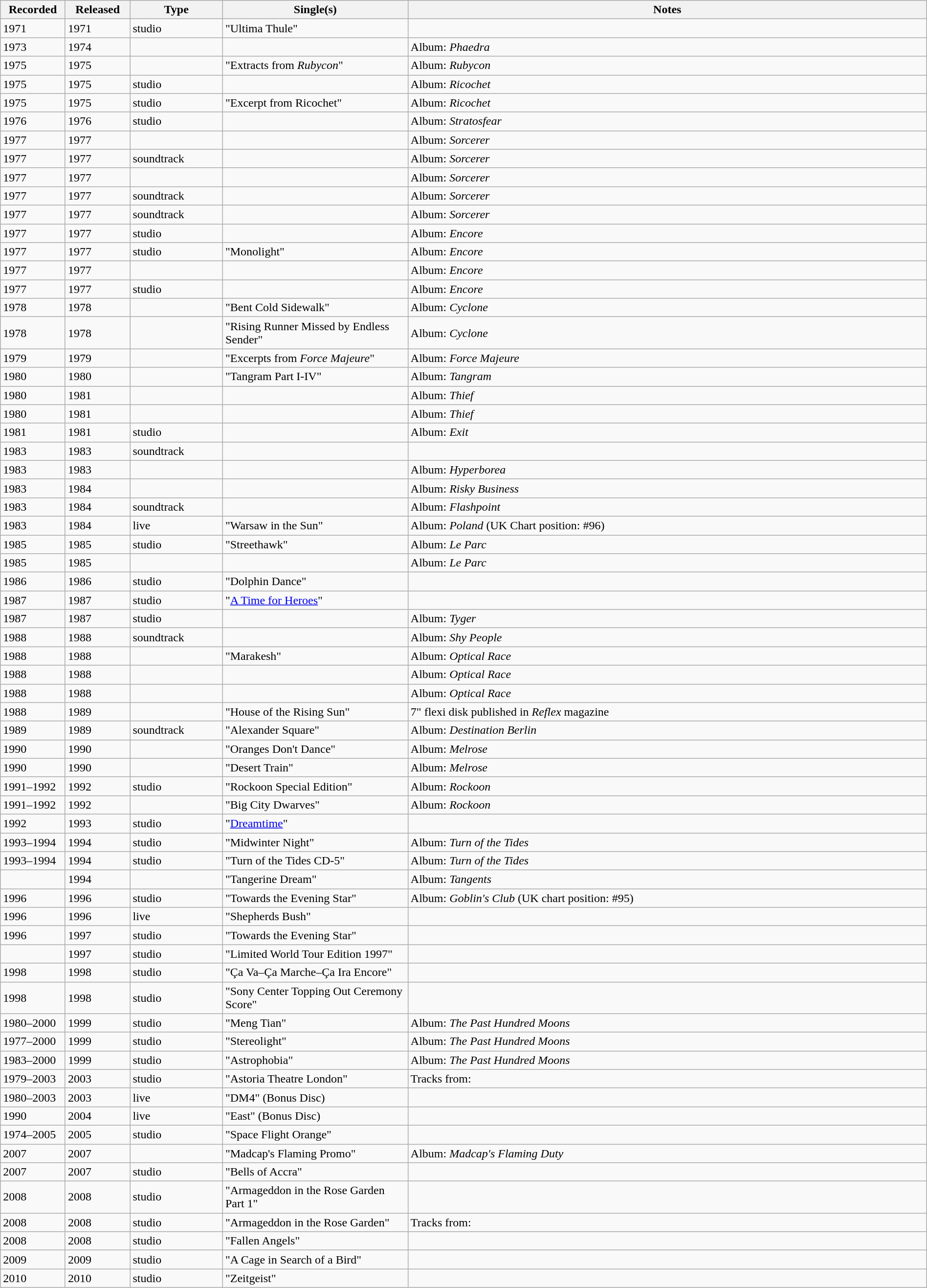<table class="wikitable sortable" style="width:100%">
<tr>
<th style="width:7%">Recorded</th>
<th style="width:7%">Released</th>
<th style="width:10%">Type</th>
<th style="width:20%">Single(s)</th>
<th>Notes</th>
</tr>
<tr>
<td>1971</td>
<td>1971</td>
<td>studio</td>
<td>"Ultima Thule"</td>
<td></td>
</tr>
<tr>
<td>1973</td>
<td>1974</td>
<td></td>
<td></td>
<td>Album: <em>Phaedra</em></td>
</tr>
<tr>
<td>1975</td>
<td>1975</td>
<td></td>
<td>"Extracts from <em>Rubycon</em>"</td>
<td>Album: <em>Rubycon</em></td>
</tr>
<tr>
<td>1975</td>
<td>1975</td>
<td>studio</td>
<td></td>
<td>Album: <em>Ricochet</em></td>
</tr>
<tr>
<td>1975</td>
<td>1975</td>
<td>studio</td>
<td>"Excerpt from Ricochet"</td>
<td>Album: <em>Ricochet</em></td>
</tr>
<tr>
<td>1976</td>
<td>1976</td>
<td>studio</td>
<td></td>
<td>Album: <em>Stratosfear</em></td>
</tr>
<tr>
<td>1977</td>
<td>1977</td>
<td></td>
<td></td>
<td>Album: <em>Sorcerer</em></td>
</tr>
<tr>
<td>1977</td>
<td>1977</td>
<td>soundtrack</td>
<td></td>
<td>Album: <em>Sorcerer</em></td>
</tr>
<tr>
<td>1977</td>
<td>1977</td>
<td></td>
<td></td>
<td>Album: <em>Sorcerer</em></td>
</tr>
<tr>
<td>1977</td>
<td>1977</td>
<td>soundtrack</td>
<td></td>
<td>Album: <em>Sorcerer</em></td>
</tr>
<tr>
<td>1977</td>
<td>1977</td>
<td>soundtrack</td>
<td></td>
<td>Album: <em>Sorcerer</em></td>
</tr>
<tr>
<td>1977</td>
<td>1977</td>
<td>studio</td>
<td></td>
<td>Album: <em>Encore</em></td>
</tr>
<tr>
<td>1977</td>
<td>1977</td>
<td>studio</td>
<td>"Monolight"</td>
<td>Album: <em>Encore</em></td>
</tr>
<tr>
<td>1977</td>
<td>1977</td>
<td></td>
<td></td>
<td>Album: <em>Encore</em></td>
</tr>
<tr>
<td>1977</td>
<td>1977</td>
<td>studio</td>
<td></td>
<td>Album: <em>Encore</em></td>
</tr>
<tr>
<td>1978</td>
<td>1978</td>
<td></td>
<td>"Bent Cold Sidewalk"</td>
<td>Album: <em>Cyclone</em></td>
</tr>
<tr>
<td>1978</td>
<td>1978</td>
<td></td>
<td>"Rising Runner Missed by Endless Sender"</td>
<td>Album: <em>Cyclone</em></td>
</tr>
<tr>
<td>1979</td>
<td>1979</td>
<td></td>
<td>"Excerpts from <em>Force Majeure</em>"</td>
<td>Album: <em>Force Majeure</em></td>
</tr>
<tr>
<td>1980</td>
<td>1980</td>
<td></td>
<td>"Tangram Part I-IV"</td>
<td>Album: <em>Tangram</em></td>
</tr>
<tr>
<td>1980</td>
<td>1981</td>
<td></td>
<td></td>
<td>Album: <em>Thief</em></td>
</tr>
<tr>
<td>1980</td>
<td>1981</td>
<td></td>
<td></td>
<td>Album: <em>Thief</em></td>
</tr>
<tr>
<td>1981</td>
<td>1981</td>
<td>studio</td>
<td></td>
<td>Album: <em>Exit</em></td>
</tr>
<tr>
<td>1983</td>
<td>1983</td>
<td>soundtrack</td>
<td></td>
<td></td>
</tr>
<tr>
<td>1983</td>
<td>1983</td>
<td></td>
<td></td>
<td>Album: <em>Hyperborea</em></td>
</tr>
<tr>
<td>1983</td>
<td>1984</td>
<td></td>
<td></td>
<td>Album: <em>Risky Business</em></td>
</tr>
<tr>
<td>1983</td>
<td>1984</td>
<td>soundtrack</td>
<td></td>
<td>Album: <em>Flashpoint</em></td>
</tr>
<tr>
<td>1983</td>
<td>1984</td>
<td>live</td>
<td>"Warsaw in the Sun"</td>
<td>Album: <em>Poland</em> (UK Chart position: #96)</td>
</tr>
<tr>
<td>1985</td>
<td>1985</td>
<td>studio</td>
<td>"Streethawk"</td>
<td>Album: <em>Le Parc</em></td>
</tr>
<tr>
<td>1985</td>
<td>1985</td>
<td></td>
<td></td>
<td>Album: <em>Le Parc</em></td>
</tr>
<tr>
<td>1986</td>
<td>1986</td>
<td>studio</td>
<td>"Dolphin Dance"</td>
<td></td>
</tr>
<tr>
<td>1987</td>
<td>1987</td>
<td>studio</td>
<td>"<a href='#'>A Time for Heroes</a>"</td>
<td></td>
</tr>
<tr>
<td>1987</td>
<td>1987</td>
<td>studio</td>
<td></td>
<td>Album: <em>Tyger</em></td>
</tr>
<tr>
<td>1988</td>
<td>1988</td>
<td>soundtrack</td>
<td></td>
<td>Album: <em>Shy People</em></td>
</tr>
<tr>
<td>1988</td>
<td>1988</td>
<td></td>
<td>"Marakesh"</td>
<td>Album: <em>Optical Race</em></td>
</tr>
<tr>
<td>1988</td>
<td>1988</td>
<td></td>
<td></td>
<td>Album: <em>Optical Race</em></td>
</tr>
<tr>
<td>1988</td>
<td>1988</td>
<td></td>
<td></td>
<td>Album: <em>Optical Race</em></td>
</tr>
<tr>
<td>1988</td>
<td>1989</td>
<td></td>
<td>"House of the Rising Sun"</td>
<td>7" flexi disk published in <em>Reflex</em> magazine</td>
</tr>
<tr>
<td>1989</td>
<td>1989</td>
<td>soundtrack</td>
<td>"Alexander Square"</td>
<td>Album: <em>Destination Berlin</em></td>
</tr>
<tr>
<td>1990</td>
<td>1990</td>
<td></td>
<td>"Oranges Don't Dance"</td>
<td>Album: <em>Melrose</em></td>
</tr>
<tr>
<td>1990</td>
<td>1990</td>
<td></td>
<td>"Desert Train"</td>
<td>Album: <em>Melrose</em></td>
</tr>
<tr>
<td>1991–1992</td>
<td>1992</td>
<td>studio</td>
<td>"Rockoon Special Edition"</td>
<td>Album: <em>Rockoon</em></td>
</tr>
<tr>
<td>1991–1992</td>
<td>1992</td>
<td></td>
<td>"Big City Dwarves"</td>
<td>Album: <em>Rockoon</em></td>
</tr>
<tr>
<td>1992</td>
<td>1993</td>
<td>studio</td>
<td>"<a href='#'>Dreamtime</a>"</td>
<td></td>
</tr>
<tr>
<td>1993–1994</td>
<td>1994</td>
<td>studio</td>
<td>"Midwinter Night"</td>
<td>Album: <em>Turn of the Tides</em></td>
</tr>
<tr>
<td>1993–1994</td>
<td>1994</td>
<td>studio</td>
<td>"Turn of the Tides CD-5"</td>
<td>Album: <em>Turn of the Tides</em></td>
</tr>
<tr>
<td></td>
<td>1994</td>
<td></td>
<td>"Tangerine Dream"</td>
<td>Album: <em>Tangents</em></td>
</tr>
<tr>
<td>1996</td>
<td>1996</td>
<td>studio</td>
<td>"Towards the Evening Star"</td>
<td>Album: <em>Goblin's Club</em> (UK chart position: #95)</td>
</tr>
<tr>
<td>1996</td>
<td>1996</td>
<td>live</td>
<td>"Shepherds Bush"</td>
<td></td>
</tr>
<tr>
<td>1996</td>
<td>1997</td>
<td>studio</td>
<td>"Towards the Evening Star"</td>
<td></td>
</tr>
<tr>
<td></td>
<td>1997</td>
<td>studio</td>
<td>"Limited World Tour Edition 1997"</td>
<td></td>
</tr>
<tr>
<td>1998</td>
<td>1998</td>
<td>studio</td>
<td>"Ça Va–Ça Marche–Ça Ira Encore"</td>
<td></td>
</tr>
<tr>
<td>1998</td>
<td>1998</td>
<td>studio</td>
<td>"Sony Center Topping Out Ceremony Score"</td>
<td></td>
</tr>
<tr>
<td>1980–2000</td>
<td>1999</td>
<td>studio</td>
<td>"Meng Tian"</td>
<td>Album: <em>The Past Hundred Moons</em></td>
</tr>
<tr>
<td>1977–2000</td>
<td>1999</td>
<td>studio</td>
<td>"Stereolight"</td>
<td>Album: <em>The Past Hundred Moons</em></td>
</tr>
<tr>
<td>1983–2000</td>
<td>1999</td>
<td>studio</td>
<td>"Astrophobia"</td>
<td>Album: <em>The Past Hundred Moons</em></td>
</tr>
<tr>
<td>1979–2003</td>
<td>2003</td>
<td>studio</td>
<td>"Astoria Theatre London"</td>
<td>Tracks from:</td>
</tr>
<tr>
<td>1980–2003</td>
<td>2003</td>
<td>live</td>
<td>"DM4" (Bonus Disc)</td>
<td></td>
</tr>
<tr>
<td>1990</td>
<td>2004</td>
<td>live</td>
<td>"East" (Bonus Disc)</td>
<td></td>
</tr>
<tr>
<td>1974–2005</td>
<td>2005</td>
<td>studio</td>
<td>"Space Flight Orange"</td>
<td></td>
</tr>
<tr>
<td>2007</td>
<td>2007</td>
<td></td>
<td>"Madcap's Flaming Promo"</td>
<td>Album: <em>Madcap's Flaming Duty</em></td>
</tr>
<tr>
<td>2007</td>
<td>2007</td>
<td>studio</td>
<td>"Bells of Accra"</td>
<td></td>
</tr>
<tr>
<td>2008</td>
<td>2008</td>
<td>studio</td>
<td>"Armageddon in the Rose Garden Part 1"</td>
<td></td>
</tr>
<tr>
<td>2008</td>
<td>2008</td>
<td>studio</td>
<td>"Armageddon in the Rose Garden"</td>
<td>Tracks from:</td>
</tr>
<tr>
<td>2008</td>
<td>2008</td>
<td>studio</td>
<td>"Fallen Angels"</td>
<td></td>
</tr>
<tr>
<td>2009</td>
<td>2009</td>
<td>studio</td>
<td>"A Cage in Search of a Bird"</td>
<td></td>
</tr>
<tr>
<td>2010</td>
<td>2010</td>
<td>studio</td>
<td>"Zeitgeist"</td>
<td></td>
</tr>
</table>
